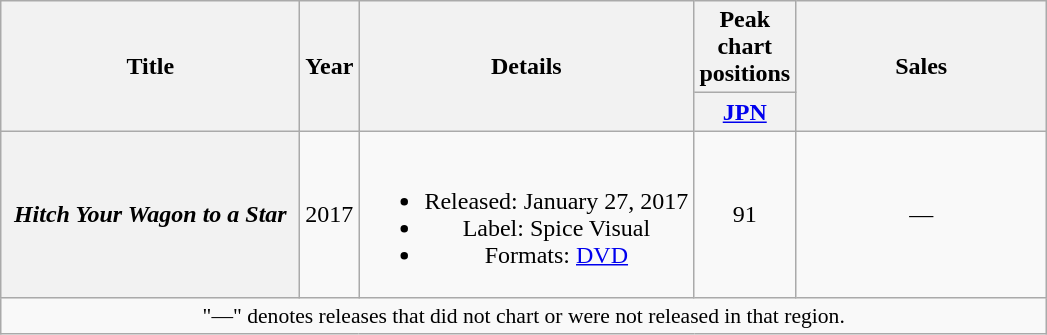<table class="wikitable plainrowheaders" style="text-align:center;">
<tr>
<th rowspan="2" style="width:12em;">Title</th>
<th rowspan="2">Year</th>
<th rowspan="2">Details</th>
<th colspan="1">Peak chart positions</th>
<th rowspan="2" style="width:10em;">Sales</th>
</tr>
<tr>
<th width="30"><a href='#'>JPN</a></th>
</tr>
<tr>
<th scope="row"><em>Hitch Your Wagon to a Star</em></th>
<td>2017</td>
<td><br><ul><li>Released: January 27, 2017</li><li>Label: Spice Visual</li><li>Formats: <a href='#'>DVD</a></li></ul></td>
<td>91</td>
<td>—</td>
</tr>
<tr>
<td colspan="6" style="font-size:90%;">"—" denotes releases that did not chart or were not released in that region.</td>
</tr>
</table>
